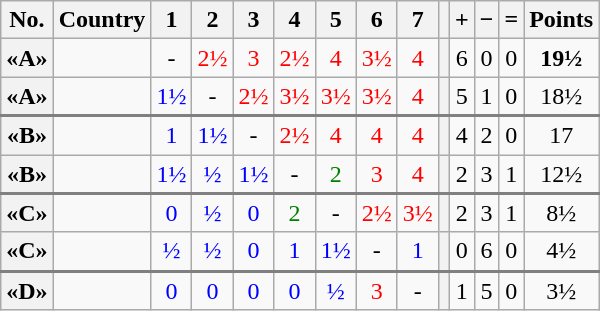<table class="wikitable" style="text-align:center">
<tr>
<th>No.</th>
<th>Country</th>
<th>1</th>
<th>2</th>
<th>3</th>
<th>4</th>
<th>5</th>
<th>6</th>
<th>7</th>
<th></th>
<th>+</th>
<th>−</th>
<th>=</th>
<th>Points</th>
</tr>
<tr>
<th>«A»</th>
<td style="text-align: left"></td>
<td>-</td>
<td style="color:red;">2½</td>
<td style="color:red;">3</td>
<td style="color:red;">2½</td>
<td style="color:red;">4</td>
<td style="color:red;">3½</td>
<td style="color:red;">4</td>
<th></th>
<td>6</td>
<td>0</td>
<td>0</td>
<td><strong>19½ </strong></td>
</tr>
<tr>
<th>«A»</th>
<td style="text-align: left"></td>
<td style="color:blue;">1½</td>
<td>-</td>
<td style="color:red;">2½</td>
<td style="color:red;">3½</td>
<td style="color:red;">3½</td>
<td style="color:red;">3½</td>
<td style="color:red;">4</td>
<th></th>
<td>5</td>
<td>1</td>
<td>0</td>
<td>18½</td>
</tr>
<tr style="border-top:2px solid grey;">
<th>«B»</th>
<td style="text-align: left"></td>
<td style="color:blue;">1</td>
<td style="color:blue;">1½</td>
<td>-</td>
<td style="color:red;">2½</td>
<td style="color:red;">4</td>
<td style="color:red;">4</td>
<td style="color:red;">4</td>
<th></th>
<td>4</td>
<td>2</td>
<td>0</td>
<td>17</td>
</tr>
<tr>
<th>«B»</th>
<td style="text-align: left"></td>
<td style="color:blue;">1½</td>
<td style="color:blue;">½</td>
<td style="color:blue;">1½</td>
<td>-</td>
<td style="color:green;">2</td>
<td style="color:red;">3</td>
<td style="color:red;">4</td>
<th></th>
<td>2</td>
<td>3</td>
<td>1</td>
<td>12½</td>
</tr>
<tr style="border-top:2px solid grey;">
<th>«C»</th>
<td style="text-align: left"></td>
<td style="color:blue;">0</td>
<td style="color:blue;">½</td>
<td style="color:blue;">0</td>
<td style="color:green;">2</td>
<td>-</td>
<td style="color:red;">2½</td>
<td style="color:red;">3½</td>
<th></th>
<td>2</td>
<td>3</td>
<td>1</td>
<td>8½</td>
</tr>
<tr>
<th>«C»</th>
<td style="text-align: left"></td>
<td style="color:blue;">½</td>
<td style="color:blue;">½</td>
<td style="color:blue;">0</td>
<td style="color:blue;">1</td>
<td style="color:blue;">1½</td>
<td>-</td>
<td style="color:blue;">1</td>
<th></th>
<td>0</td>
<td>6</td>
<td>0</td>
<td>4½</td>
</tr>
<tr style="border-top:2px solid grey;">
<th>«D»</th>
<td style="text-align: left"></td>
<td style="color:blue;">0</td>
<td style="color:blue;">0</td>
<td style="color:blue;">0</td>
<td style="color:blue;">0</td>
<td style="color:blue;">½</td>
<td style="color:red;">3</td>
<td>-</td>
<th></th>
<td>1</td>
<td>5</td>
<td>0</td>
<td>3½</td>
</tr>
</table>
